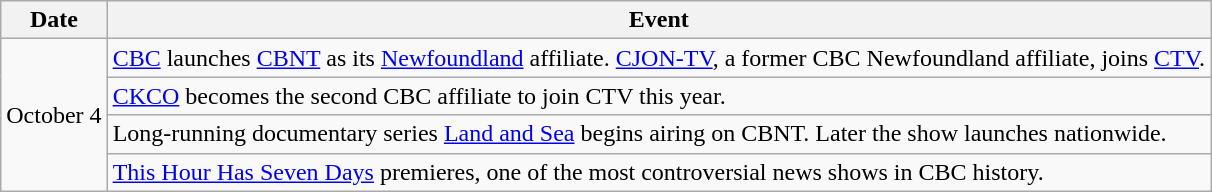<table class="wikitable">
<tr>
<th>Date</th>
<th>Event</th>
</tr>
<tr>
<td rowspan="4">October 4</td>
<td><a href='#'>CBC</a> launches <a href='#'>CBNT</a> as its <a href='#'>Newfoundland</a> affiliate. <a href='#'>CJON-TV</a>, a former CBC Newfoundland affiliate, joins <a href='#'>CTV</a>.</td>
</tr>
<tr>
<td><a href='#'>CKCO</a> becomes the second CBC affiliate to join CTV this year.</td>
</tr>
<tr>
<td>Long-running documentary series <a href='#'>Land and Sea</a> begins airing on CBNT. Later the show launches nationwide.</td>
</tr>
<tr>
<td><a href='#'>This Hour Has Seven Days</a> premieres, one of the most controversial news shows in CBC history.</td>
</tr>
</table>
